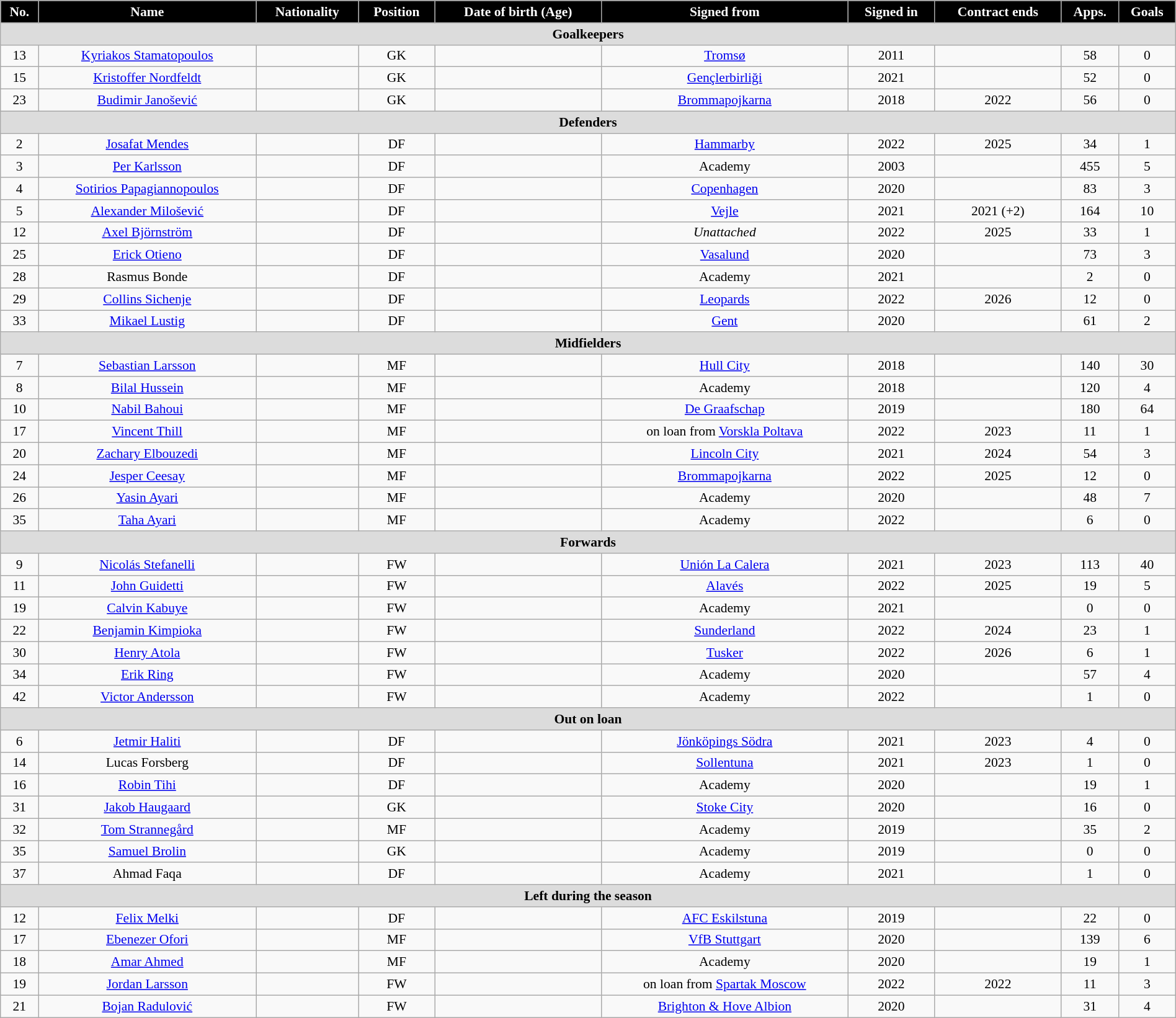<table class="wikitable"  style="text-align:center; font-size:90%; width:100%;">
<tr>
<th style="background:#000000; color:white; text-align:center;">No.</th>
<th style="background:#000000; color:white; text-align:center;">Name</th>
<th style="background:#000000; color:white; text-align:center;">Nationality</th>
<th style="background:#000000; color:white; text-align:center;">Position</th>
<th style="background:#000000; color:white; text-align:center;">Date of birth (Age)</th>
<th style="background:#000000; color:white; text-align:center;">Signed from</th>
<th style="background:#000000; color:white; text-align:center;">Signed in</th>
<th style="background:#000000; color:white; text-align:center;">Contract ends</th>
<th style="background:#000000; color:white; text-align:center;">Apps.</th>
<th style="background:#000000; color:white; text-align:center;">Goals</th>
</tr>
<tr>
<th colspan="11"  style="background:#dcdcdc; text-align:center;">Goalkeepers</th>
</tr>
<tr>
<td>13</td>
<td><a href='#'>Kyriakos Stamatopoulos</a></td>
<td></td>
<td>GK</td>
<td></td>
<td><a href='#'>Tromsø</a></td>
<td>2011</td>
<td></td>
<td>58</td>
<td>0</td>
</tr>
<tr>
<td>15</td>
<td><a href='#'>Kristoffer Nordfeldt</a></td>
<td></td>
<td>GK</td>
<td></td>
<td><a href='#'>Gençlerbirliği</a></td>
<td>2021</td>
<td></td>
<td>52</td>
<td>0</td>
</tr>
<tr>
<td>23</td>
<td><a href='#'>Budimir Janošević</a></td>
<td></td>
<td>GK</td>
<td></td>
<td><a href='#'>Brommapojkarna</a></td>
<td>2018</td>
<td>2022</td>
<td>56</td>
<td>0</td>
</tr>
<tr>
<th colspan="11"  style="background:#dcdcdc; text-align:center;">Defenders</th>
</tr>
<tr>
<td>2</td>
<td><a href='#'>Josafat Mendes</a></td>
<td></td>
<td>DF</td>
<td></td>
<td><a href='#'>Hammarby</a></td>
<td>2022</td>
<td>2025</td>
<td>34</td>
<td>1</td>
</tr>
<tr>
<td>3</td>
<td><a href='#'>Per Karlsson</a></td>
<td></td>
<td>DF</td>
<td></td>
<td>Academy</td>
<td>2003</td>
<td></td>
<td>455</td>
<td>5</td>
</tr>
<tr>
<td>4</td>
<td><a href='#'>Sotirios Papagiannopoulos</a></td>
<td></td>
<td>DF</td>
<td></td>
<td><a href='#'>Copenhagen</a></td>
<td>2020</td>
<td></td>
<td>83</td>
<td>3</td>
</tr>
<tr>
<td>5</td>
<td><a href='#'>Alexander Milošević</a></td>
<td></td>
<td>DF</td>
<td></td>
<td><a href='#'>Vejle</a></td>
<td>2021</td>
<td>2021 (+2)</td>
<td>164</td>
<td>10</td>
</tr>
<tr>
<td>12</td>
<td><a href='#'>Axel Björnström</a></td>
<td></td>
<td>DF</td>
<td></td>
<td><em>Unattached</em></td>
<td>2022</td>
<td>2025</td>
<td>33</td>
<td>1</td>
</tr>
<tr>
<td>25</td>
<td><a href='#'>Erick Otieno</a></td>
<td></td>
<td>DF</td>
<td></td>
<td><a href='#'>Vasalund</a></td>
<td>2020</td>
<td></td>
<td>73</td>
<td>3</td>
</tr>
<tr>
<td>28</td>
<td>Rasmus Bonde</td>
<td></td>
<td>DF</td>
<td></td>
<td>Academy</td>
<td>2021</td>
<td></td>
<td>2</td>
<td>0</td>
</tr>
<tr>
<td>29</td>
<td><a href='#'>Collins Sichenje</a></td>
<td></td>
<td>DF</td>
<td></td>
<td><a href='#'>Leopards</a></td>
<td>2022</td>
<td>2026</td>
<td>12</td>
<td>0</td>
</tr>
<tr>
<td>33</td>
<td><a href='#'>Mikael Lustig</a></td>
<td></td>
<td>DF</td>
<td></td>
<td><a href='#'>Gent</a></td>
<td>2020</td>
<td></td>
<td>61</td>
<td>2</td>
</tr>
<tr>
<th colspan="11"  style="background:#dcdcdc; text-align:center;">Midfielders</th>
</tr>
<tr>
<td>7</td>
<td><a href='#'>Sebastian Larsson</a></td>
<td></td>
<td>MF</td>
<td></td>
<td><a href='#'>Hull City</a></td>
<td>2018</td>
<td></td>
<td>140</td>
<td>30</td>
</tr>
<tr>
<td>8</td>
<td><a href='#'>Bilal Hussein</a></td>
<td></td>
<td>MF</td>
<td></td>
<td>Academy</td>
<td>2018</td>
<td></td>
<td>120</td>
<td>4</td>
</tr>
<tr>
<td>10</td>
<td><a href='#'>Nabil Bahoui</a></td>
<td></td>
<td>MF</td>
<td></td>
<td><a href='#'>De Graafschap</a></td>
<td>2019</td>
<td></td>
<td>180</td>
<td>64</td>
</tr>
<tr>
<td>17</td>
<td><a href='#'>Vincent Thill</a></td>
<td></td>
<td>MF</td>
<td></td>
<td>on loan from <a href='#'>Vorskla Poltava</a></td>
<td>2022</td>
<td>2023</td>
<td>11</td>
<td>1</td>
</tr>
<tr>
<td>20</td>
<td><a href='#'>Zachary Elbouzedi</a></td>
<td></td>
<td>MF</td>
<td></td>
<td><a href='#'>Lincoln City</a></td>
<td>2021</td>
<td>2024</td>
<td>54</td>
<td>3</td>
</tr>
<tr>
<td>24</td>
<td><a href='#'>Jesper Ceesay</a></td>
<td></td>
<td>MF</td>
<td></td>
<td><a href='#'>Brommapojkarna</a></td>
<td>2022</td>
<td>2025</td>
<td>12</td>
<td>0</td>
</tr>
<tr>
<td>26</td>
<td><a href='#'>Yasin Ayari</a></td>
<td></td>
<td>MF</td>
<td></td>
<td>Academy</td>
<td>2020</td>
<td></td>
<td>48</td>
<td>7</td>
</tr>
<tr>
<td>35</td>
<td><a href='#'>Taha Ayari</a></td>
<td></td>
<td>MF</td>
<td></td>
<td>Academy</td>
<td>2022</td>
<td></td>
<td>6</td>
<td>0</td>
</tr>
<tr>
<th colspan="11"  style="background:#dcdcdc; text-align:center;">Forwards</th>
</tr>
<tr>
<td>9</td>
<td><a href='#'>Nicolás Stefanelli</a></td>
<td></td>
<td>FW</td>
<td></td>
<td><a href='#'>Unión La Calera</a></td>
<td>2021</td>
<td>2023</td>
<td>113</td>
<td>40</td>
</tr>
<tr>
<td>11</td>
<td><a href='#'>John Guidetti</a></td>
<td></td>
<td>FW</td>
<td></td>
<td><a href='#'>Alavés</a></td>
<td>2022</td>
<td>2025</td>
<td>19</td>
<td>5</td>
</tr>
<tr>
<td>19</td>
<td><a href='#'>Calvin Kabuye</a></td>
<td></td>
<td>FW</td>
<td></td>
<td>Academy</td>
<td>2021</td>
<td></td>
<td>0</td>
<td>0</td>
</tr>
<tr>
<td>22</td>
<td><a href='#'>Benjamin Kimpioka</a></td>
<td></td>
<td>FW</td>
<td></td>
<td><a href='#'>Sunderland</a></td>
<td>2022</td>
<td>2024</td>
<td>23</td>
<td>1</td>
</tr>
<tr>
<td>30</td>
<td><a href='#'>Henry Atola</a></td>
<td></td>
<td>FW</td>
<td></td>
<td><a href='#'>Tusker</a></td>
<td>2022</td>
<td>2026</td>
<td>6</td>
<td>1</td>
</tr>
<tr>
<td>34</td>
<td><a href='#'>Erik Ring</a></td>
<td></td>
<td>FW</td>
<td></td>
<td>Academy</td>
<td>2020</td>
<td></td>
<td>57</td>
<td>4</td>
</tr>
<tr>
<td>42</td>
<td><a href='#'>Victor Andersson</a></td>
<td></td>
<td>FW</td>
<td></td>
<td>Academy</td>
<td>2022</td>
<td></td>
<td>1</td>
<td>0</td>
</tr>
<tr>
<th colspan="11"  style="background:#dcdcdc; text-align:center;">Out on loan</th>
</tr>
<tr>
<td>6</td>
<td><a href='#'>Jetmir Haliti</a></td>
<td></td>
<td>DF</td>
<td></td>
<td><a href='#'>Jönköpings Södra</a></td>
<td>2021</td>
<td>2023</td>
<td>4</td>
<td>0</td>
</tr>
<tr>
<td>14</td>
<td>Lucas Forsberg</td>
<td></td>
<td>DF</td>
<td></td>
<td><a href='#'>Sollentuna</a></td>
<td>2021</td>
<td>2023</td>
<td>1</td>
<td>0</td>
</tr>
<tr>
<td>16</td>
<td><a href='#'>Robin Tihi</a></td>
<td></td>
<td>DF</td>
<td></td>
<td>Academy</td>
<td>2020</td>
<td></td>
<td>19</td>
<td>1</td>
</tr>
<tr>
<td>31</td>
<td><a href='#'>Jakob Haugaard</a></td>
<td></td>
<td>GK</td>
<td></td>
<td><a href='#'>Stoke City</a></td>
<td>2020</td>
<td></td>
<td>16</td>
<td>0</td>
</tr>
<tr>
<td>32</td>
<td><a href='#'>Tom Strannegård</a></td>
<td></td>
<td>MF</td>
<td></td>
<td>Academy</td>
<td>2019</td>
<td></td>
<td>35</td>
<td>2</td>
</tr>
<tr>
<td>35</td>
<td><a href='#'>Samuel Brolin</a></td>
<td></td>
<td>GK</td>
<td></td>
<td>Academy</td>
<td>2019</td>
<td></td>
<td>0</td>
<td>0</td>
</tr>
<tr>
<td>37</td>
<td>Ahmad Faqa</td>
<td></td>
<td>DF</td>
<td></td>
<td>Academy</td>
<td>2021</td>
<td></td>
<td>1</td>
<td>0</td>
</tr>
<tr>
<th colspan="11"  style="background:#dcdcdc; text-align:center;">Left during the season</th>
</tr>
<tr>
<td>12</td>
<td><a href='#'>Felix Melki</a></td>
<td></td>
<td>DF</td>
<td></td>
<td><a href='#'>AFC Eskilstuna</a></td>
<td>2019</td>
<td></td>
<td>22</td>
<td>0</td>
</tr>
<tr>
<td>17</td>
<td><a href='#'>Ebenezer Ofori</a></td>
<td></td>
<td>MF</td>
<td></td>
<td><a href='#'>VfB Stuttgart</a></td>
<td>2020</td>
<td></td>
<td>139</td>
<td>6</td>
</tr>
<tr>
<td>18</td>
<td><a href='#'>Amar Ahmed</a></td>
<td></td>
<td>MF</td>
<td></td>
<td>Academy</td>
<td>2020</td>
<td></td>
<td>19</td>
<td>1</td>
</tr>
<tr>
<td>19</td>
<td><a href='#'>Jordan Larsson</a></td>
<td></td>
<td>FW</td>
<td></td>
<td>on loan from <a href='#'>Spartak Moscow</a></td>
<td>2022</td>
<td>2022</td>
<td>11</td>
<td>3</td>
</tr>
<tr>
<td>21</td>
<td><a href='#'>Bojan Radulović</a></td>
<td></td>
<td>FW</td>
<td></td>
<td><a href='#'>Brighton & Hove Albion</a></td>
<td>2020</td>
<td></td>
<td>31</td>
<td>4</td>
</tr>
</table>
